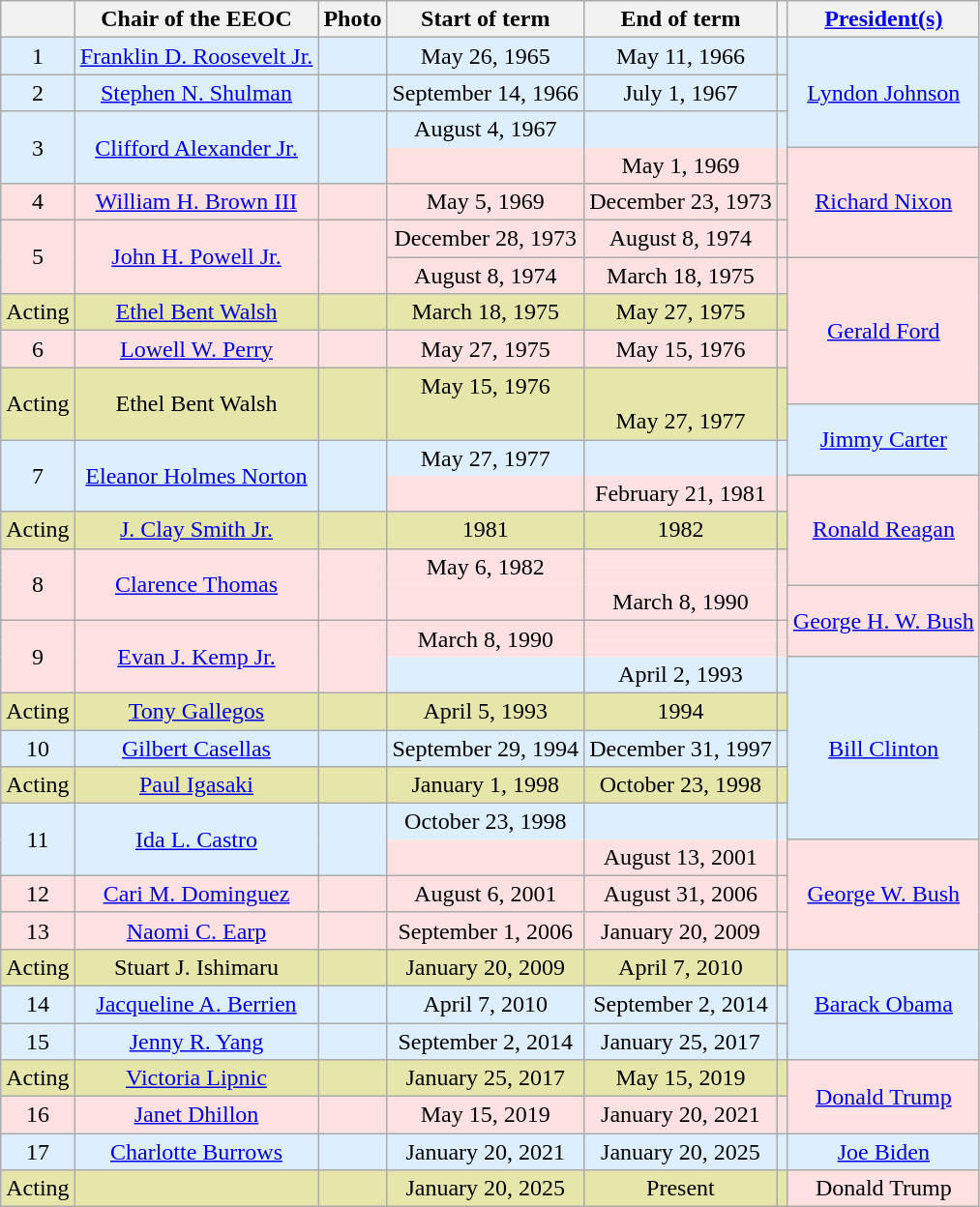<table class="wikitable" style="text-align: center;">
<tr>
<th></th>
<th>Chair of the EEOC</th>
<th>Photo</th>
<th>Start of term</th>
<th>End of term</th>
<th></th>
<th><a href='#'>President(s)</a></th>
</tr>
<tr style="background:#def;">
<td>1</td>
<td><a href='#'>Franklin D. Roosevelt Jr.</a></td>
<td></td>
<td>May 26, 1965</td>
<td>May 11, 1966</td>
<td></td>
<td rowspan="4"><a href='#'>Lyndon Johnson</a></td>
</tr>
<tr style="background:#def;">
<td>2</td>
<td><a href='#'>Stephen N. Shulman</a></td>
<td></td>
<td>September 14, 1966</td>
<td>July 1, 1967</td>
<td></td>
</tr>
<tr style="background:#def;">
<td rowspan="3">3</td>
<td rowspan="3"><a href='#'>Clifford Alexander Jr.</a></td>
<td rowspan="3"></td>
<td style="border-bottom-style: none;" rowspan="2">August 4, 1967</td>
<td style="border-bottom-style: none;" rowspan="2"></td>
<td style="border-bottom-style: none;"></td>
</tr>
<tr style="background:#def;">
<td style="border-style: none solid;"></td>
</tr>
<tr style="background:#ffe1e1">
<td style="border-top-style: none;"></td>
<td style="border-top-style: none;">May 1, 1969</td>
<td style="border-top-style: none;"></td>
<td rowspan="3"><a href='#'>Richard Nixon</a></td>
</tr>
<tr style="background:#ffe1e1">
<td>4</td>
<td><a href='#'>William H. Brown III</a></td>
<td></td>
<td>May 5, 1969</td>
<td>December 23, 1973</td>
<td></td>
</tr>
<tr style="background:#ffe1e1">
<td rowspan="2">5</td>
<td rowspan="2"><a href='#'>John H. Powell Jr.</a></td>
<td rowspan="2"></td>
<td>December 28, 1973</td>
<td>August 8, 1974</td>
<td></td>
</tr>
<tr style="background:#ffe1e1">
<td>August 8, 1974</td>
<td>March 18, 1975</td>
<td></td>
<td rowspan="4"><a href='#'>Gerald Ford</a></td>
</tr>
<tr style="background:#E6E6AA">
<td>Acting</td>
<td><a href='#'>Ethel Bent Walsh</a></td>
<td></td>
<td>March 18, 1975</td>
<td>May 27, 1975</td>
<td></td>
</tr>
<tr style="background:#ffe1e1">
<td>6</td>
<td><a href='#'>Lowell W. Perry</a></td>
<td></td>
<td>May 27, 1975</td>
<td>May 15, 1976</td>
<td></td>
</tr>
<tr style="background:#E6E6AA">
<td rowspan="2">Acting</td>
<td rowspan="2">Ethel Bent Walsh</td>
<td rowspan="2"></td>
<td style="border-bottom-style: none;">May 15, 1976</td>
<td style="border-bottom-style: none;"></td>
<td style="border-bottom-style: none;"></td>
</tr>
<tr style="background:#E6E6AA">
<td style="border-top-style: none;"></td>
<td style="border-top-style: none;">May 27, 1977</td>
<td style="border-top-style: none;"></td>
<td rowspan="3" style="background:#def;"><a href='#'>Jimmy Carter</a></td>
</tr>
<tr style="background:#def;">
<td rowspan="3">7</td>
<td rowspan="3"><a href='#'>Eleanor Holmes Norton</a></td>
<td rowspan="3"></td>
<td style="border-bottom-style: none;" rowspan="2">May 27, 1977</td>
<td style="border-bottom-style: none;"></td>
<td style="border-bottom-style: none;"></td>
</tr>
<tr style="background:#def;">
<td style="border-style: none solid;"></td>
<td style="border-style: none solid;"></td>
</tr>
<tr style="background:#ffe1e1">
<td style="border-top-style: none;"></td>
<td style="border-top-style: none;">February 21, 1981</td>
<td style="border-top-style: none;"></td>
<td rowspan="4"><a href='#'>Ronald Reagan</a></td>
</tr>
<tr style="background:#E6E6AA">
<td>Acting</td>
<td><a href='#'>J. Clay Smith Jr.</a></td>
<td></td>
<td>1981</td>
<td>1982</td>
<td></td>
</tr>
<tr style="background:#ffe1e1">
<td rowspan="3">8</td>
<td rowspan="3"><a href='#'>Clarence Thomas</a></td>
<td rowspan="3"></td>
<td style="border-bottom-style: none;" rowspan="2">May 6, 1982</td>
<td style="border-bottom-style: none;"></td>
<td style="border-bottom-style: none;"></td>
</tr>
<tr style="background:#ffe1e1">
<td style="border-style: none solid;"></td>
<td style="border-style: none solid;"></td>
</tr>
<tr style="background:#ffe1e1">
<td style="border-top-style: none;"></td>
<td style="border-top-style: none;">March 8, 1990</td>
<td style="border-top-style: none;"></td>
<td rowspan="3"><a href='#'>George H. W. Bush</a></td>
</tr>
<tr style="background:#ffe1e1">
<td rowspan="3">9</td>
<td rowspan="3"><a href='#'>Evan J. Kemp Jr.</a></td>
<td rowspan="3"></td>
<td style="border-bottom-style: none;" rowspan="2">March 8, 1990</td>
<td style="border-bottom-style: none;"></td>
<td style="border-bottom-style: none;"></td>
</tr>
<tr style="background:#ffe1e1">
<td style="border-style: none solid;"></td>
<td style="border-style: none solid;"></td>
</tr>
<tr style="background:#def;">
<td style="border-top-style: none;"></td>
<td style="border-top-style: none;">April 2, 1993</td>
<td style="border-top-style: none;"></td>
<td rowspan="5"><a href='#'>Bill Clinton</a></td>
</tr>
<tr style="background:#E6E6AA">
<td>Acting</td>
<td><a href='#'>Tony Gallegos</a></td>
<td></td>
<td>April 5, 1993</td>
<td>1994</td>
<td></td>
</tr>
<tr style="background:#def;">
<td>10</td>
<td><a href='#'>Gilbert Casellas</a></td>
<td></td>
<td>September 29, 1994</td>
<td>December 31, 1997</td>
<td></td>
</tr>
<tr style="background:#E6E6AA">
<td>Acting</td>
<td><a href='#'>Paul Igasaki</a></td>
<td></td>
<td>January 1, 1998</td>
<td>October 23, 1998</td>
<td></td>
</tr>
<tr style="background:#def;">
<td rowspan="2">11</td>
<td rowspan="2"><a href='#'>Ida L. Castro</a></td>
<td rowspan="2"></td>
<td style="border-bottom-style: none;">October 23, 1998</td>
<td style="border-bottom-style: none;"></td>
<td style="border-bottom-style: none;"></td>
</tr>
<tr style="background:#ffe1e1">
<td style="border-top-style: none;"></td>
<td style="border-top-style: none;">August 13, 2001</td>
<td style="border-top-style: none;"></td>
<td rowspan="3"><a href='#'>George W. Bush</a></td>
</tr>
<tr style="background:#ffe1e1">
<td>12</td>
<td><a href='#'>Cari M. Dominguez</a></td>
<td></td>
<td>August 6, 2001</td>
<td>August 31, 2006</td>
<td></td>
</tr>
<tr style="background:#ffe1e1">
<td>13</td>
<td><a href='#'>Naomi C. Earp</a></td>
<td></td>
<td>September 1, 2006</td>
<td>January 20, 2009</td>
<td></td>
</tr>
<tr style="background:#E6E6AA">
<td>Acting</td>
<td>Stuart J. Ishimaru</td>
<td></td>
<td>January 20, 2009</td>
<td>April 7, 2010</td>
<td></td>
<td rowspan="3" style="background:#def;"><a href='#'>Barack Obama</a></td>
</tr>
<tr style="background:#def;">
<td>14</td>
<td><a href='#'>Jacqueline A. Berrien</a></td>
<td></td>
<td>April 7, 2010</td>
<td>September 2, 2014</td>
<td></td>
</tr>
<tr style="background:#def;">
<td>15</td>
<td><a href='#'>Jenny R. Yang</a></td>
<td></td>
<td>September 2, 2014</td>
<td>January 25, 2017</td>
<td></td>
</tr>
<tr style="background:#E6E6AA">
<td>Acting</td>
<td><a href='#'>Victoria Lipnic</a></td>
<td></td>
<td>January 25, 2017</td>
<td>May 15, 2019</td>
<td></td>
<td rowspan="2" style="background:#ffe1e1"><a href='#'>Donald Trump</a></td>
</tr>
<tr style="background:#ffe1e1">
<td>16</td>
<td><a href='#'>Janet Dhillon</a></td>
<td></td>
<td>May 15, 2019</td>
<td>January 20, 2021</td>
<td></td>
</tr>
<tr style="background:#def;">
<td>17</td>
<td><a href='#'>Charlotte Burrows</a></td>
<td></td>
<td>January 20, 2021</td>
<td>January 20, 2025</td>
<td></td>
<td><a href='#'>Joe Biden</a></td>
</tr>
<tr style="background:#E6E6AA">
<td>Acting</td>
<td></td>
<td></td>
<td>January 20, 2025</td>
<td>Present</td>
<td></td>
<td rowspan="1" style="background:#ffe1e1">Donald Trump</td>
</tr>
</table>
